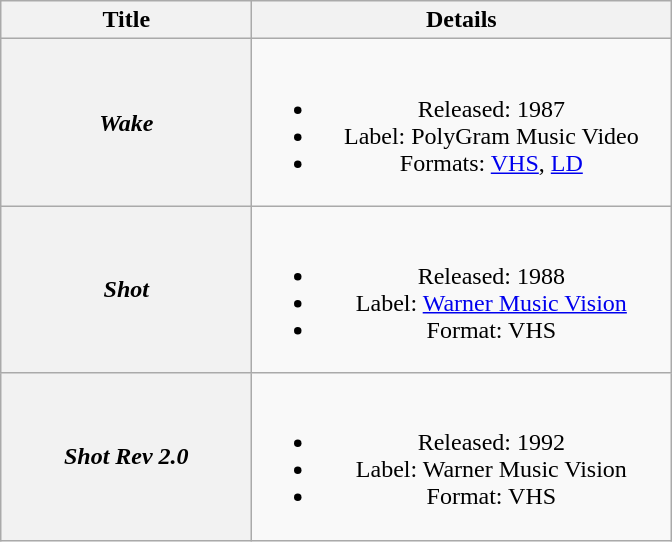<table class="wikitable plainrowheaders" style="text-align:center;">
<tr>
<th scope="col" style="width:10em;">Title</th>
<th scope="col" style="width:17em;">Details</th>
</tr>
<tr>
<th scope="row"><em>Wake</em></th>
<td><br><ul><li>Released: 1987</li><li>Label: PolyGram Music Video</li><li>Formats: <a href='#'>VHS</a>, <a href='#'>LD</a></li></ul></td>
</tr>
<tr>
<th scope="row"><em>Shot</em></th>
<td><br><ul><li>Released: 1988</li><li>Label: <a href='#'>Warner Music Vision</a></li><li>Format: VHS</li></ul></td>
</tr>
<tr>
<th scope="row"><em>Shot Rev 2.0</em></th>
<td><br><ul><li>Released: 1992</li><li>Label: Warner Music Vision</li><li>Format: VHS</li></ul></td>
</tr>
</table>
